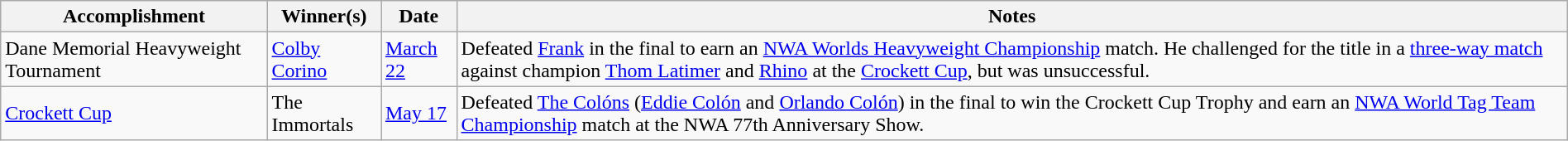<table class="wikitable" style="width:100%;">
<tr>
<th>Accomplishment</th>
<th>Winner(s)</th>
<th>Date</th>
<th>Notes</th>
</tr>
<tr>
<td>Dane Memorial Heavyweight Tournament</td>
<td><a href='#'>Colby Corino</a></td>
<td><a href='#'>March 22</a><br></td>
<td>Defeated <a href='#'>Frank</a> in the final to earn an <a href='#'>NWA Worlds Heavyweight Championship</a> match. He challenged for the title in a <a href='#'>three-way match</a> against champion <a href='#'>Thom Latimer</a> and <a href='#'>Rhino</a> at the <a href='#'>Crockett Cup</a>, but was unsuccessful.</td>
</tr>
<tr>
<td><a href='#'>Crockett Cup</a></td>
<td>The Immortals<br></td>
<td><a href='#'>May 17</a><br></td>
<td>Defeated <a href='#'>The Colóns</a> (<a href='#'>Eddie Colón</a> and <a href='#'>Orlando Colón</a>) in the final to win the Crockett Cup Trophy and earn an <a href='#'>NWA World Tag Team Championship</a> match at the NWA 77th Anniversary Show.</td>
</tr>
</table>
